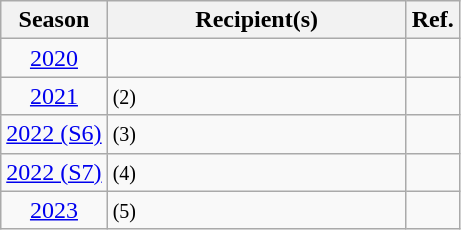<table class="wikitable sortable" style=text-align:center>
<tr>
<th>Season</th>
<th style=width:12em>Recipient(s)</th>
<th class=unsortable>Ref.</th>
</tr>
<tr>
<td><a href='#'>2020</a></td>
<td align=left><strong></strong></td>
<td></td>
</tr>
<tr>
<td><a href='#'>2021</a></td>
<td align=left><strong></strong> <small>(2)</small></td>
<td></td>
</tr>
<tr>
<td><a href='#'>2022 (S6)</a></td>
<td align=left><strong></strong> <small>(3)</small></td>
<td></td>
</tr>
<tr>
<td><a href='#'>2022 (S7)</a></td>
<td align=left><strong></strong> <small>(4)</small></td>
<td></td>
</tr>
<tr>
<td><a href='#'>2023</a></td>
<td align=left><strong></strong> <small>(5)</small></td>
<td></td>
</tr>
</table>
